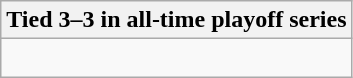<table class="wikitable collapsible collapsed">
<tr>
<th>Tied 3–3 in all-time playoff series</th>
</tr>
<tr>
<td><br>




</td>
</tr>
</table>
